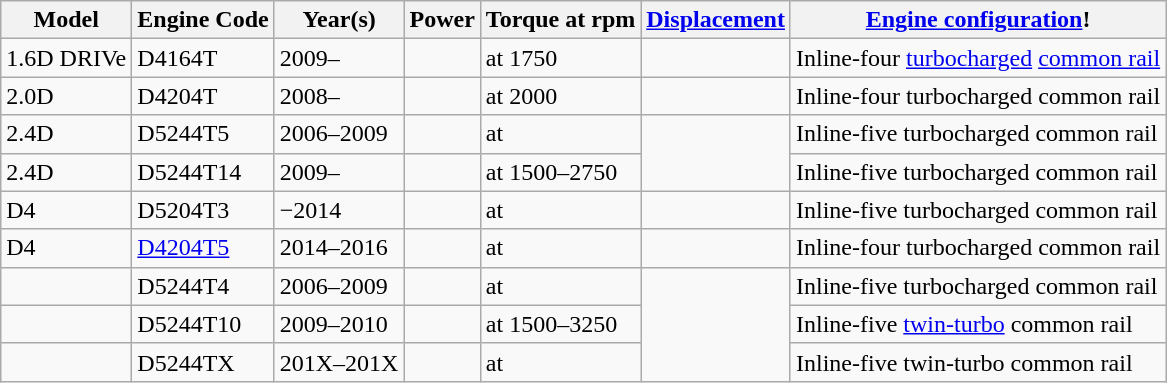<table class="wikitable collapsible">
<tr>
<th>Model</th>
<th>Engine Code</th>
<th>Year(s)</th>
<th>Power</th>
<th>Torque at rpm</th>
<th><a href='#'>Displacement</a></th>
<th><a href='#'>Engine configuration</a>!</th>
</tr>
<tr>
<td>1.6D DRIVe</td>
<td>D4164T</td>
<td>2009–</td>
<td></td>
<td> at 1750</td>
<td></td>
<td>Inline-four <a href='#'>turbocharged</a> <a href='#'>common rail</a></td>
</tr>
<tr>
<td>2.0D</td>
<td>D4204T</td>
<td>2008–</td>
<td></td>
<td> at 2000</td>
<td></td>
<td>Inline-four turbocharged common rail</td>
</tr>
<tr>
<td>2.4D</td>
<td>D5244T5</td>
<td>2006–2009</td>
<td></td>
<td> at</td>
<td rowspan="2"></td>
<td>Inline-five turbocharged common rail</td>
</tr>
<tr>
<td>2.4D</td>
<td>D5244T14</td>
<td>2009–</td>
<td></td>
<td> at 1500–2750</td>
<td>Inline-five turbocharged common rail</td>
</tr>
<tr>
<td>D4</td>
<td>D5204T3</td>
<td>−2014</td>
<td></td>
<td> at</td>
<td></td>
<td>Inline-five turbocharged common rail</td>
</tr>
<tr>
<td>D4</td>
<td><a href='#'>D4204T5</a></td>
<td>2014–2016</td>
<td></td>
<td> at</td>
<td></td>
<td>Inline-four turbocharged common rail</td>
</tr>
<tr>
<td></td>
<td>D5244T4</td>
<td>2006–2009</td>
<td></td>
<td> at</td>
<td rowspan="3"></td>
<td>Inline-five turbocharged common rail</td>
</tr>
<tr>
<td></td>
<td>D5244T10</td>
<td>2009–2010</td>
<td></td>
<td> at 1500–3250</td>
<td>Inline-five <a href='#'>twin-turbo</a> common rail</td>
</tr>
<tr>
<td></td>
<td>D5244TX</td>
<td>201X–201X</td>
<td></td>
<td> at</td>
<td>Inline-five twin-turbo common rail</td>
</tr>
</table>
